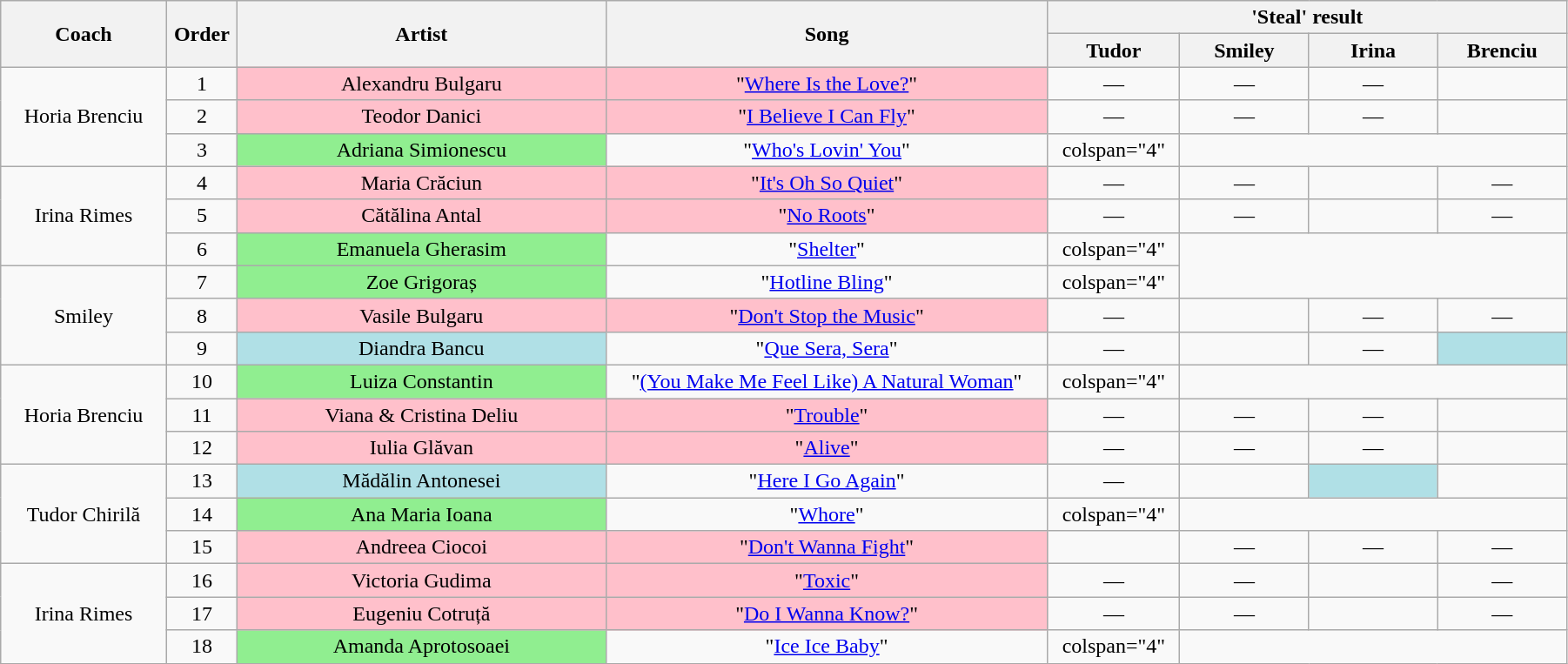<table class="wikitable" style="text-align: center; width:95%;">
<tr>
<th style="width:09%;" rowspan="2">Coach</th>
<th style="width:02%;" rowspan="2">Order</th>
<th style="width:20%;" rowspan="2">Artist</th>
<th style="width:24%;" rowspan="2">Song</th>
<th colspan="4" style="width:28%;">'Steal' result</th>
</tr>
<tr>
<th style="width:07%;">Tudor</th>
<th style="width:07%;">Smiley</th>
<th style="width:07%;">Irina</th>
<th style="width:07%;">Brenciu</th>
</tr>
<tr>
<td rowspan="3">Horia Brenciu</td>
<td>1</td>
<td bgcolor="pink">Alexandru Bulgaru</td>
<td bgcolor="pink">"<a href='#'>Where Is the Love?</a>"</td>
<td>—</td>
<td>—</td>
<td>—</td>
<td></td>
</tr>
<tr>
<td>2</td>
<td bgcolor="pink">Teodor Danici</td>
<td bgcolor="pink">"<a href='#'>I Believe I Can Fly</a>"</td>
<td>—</td>
<td>—</td>
<td>—</td>
<td></td>
</tr>
<tr>
<td>3</td>
<td bgcolor="lightgreen">Adriana Simionescu</td>
<td>"<a href='#'>Who's Lovin' You</a>"</td>
<td>colspan="4" </td>
</tr>
<tr>
<td rowspan="3">Irina Rimes</td>
<td>4</td>
<td bgcolor="pink">Maria Crăciun</td>
<td bgcolor="pink">"<a href='#'>It's Oh So Quiet</a>"</td>
<td>—</td>
<td>—</td>
<td></td>
<td>—</td>
</tr>
<tr>
<td>5</td>
<td bgcolor="pink">Cătălina Antal</td>
<td bgcolor="pink">"<a href='#'>No Roots</a>"</td>
<td>—</td>
<td>—</td>
<td></td>
<td>—</td>
</tr>
<tr>
<td>6</td>
<td bgcolor="lightgreen">Emanuela Gherasim</td>
<td>"<a href='#'>Shelter</a>"</td>
<td>colspan="4" </td>
</tr>
<tr>
<td rowspan="3">Smiley</td>
<td>7</td>
<td bgcolor="lightgreen">Zoe Grigoraș</td>
<td>"<a href='#'>Hotline Bling</a>"</td>
<td>colspan="4" </td>
</tr>
<tr>
<td>8</td>
<td bgcolor="pink">Vasile Bulgaru</td>
<td bgcolor="pink">"<a href='#'>Don't Stop the Music</a>"</td>
<td>—</td>
<td></td>
<td>—</td>
<td>—</td>
</tr>
<tr>
<td>9</td>
<td bgcolor="#b0e0e6">Diandra Bancu</td>
<td>"<a href='#'>Que Sera, Sera</a>"</td>
<td>—</td>
<td></td>
<td>—</td>
<td bgcolor="#b0e0e6"><strong></strong></td>
</tr>
<tr>
<td rowspan="3">Horia Brenciu</td>
<td>10</td>
<td bgcolor="lightgreen">Luiza Constantin</td>
<td>"<a href='#'>(You Make Me Feel Like) A Natural Woman</a>"</td>
<td>colspan="4" </td>
</tr>
<tr>
<td>11</td>
<td bgcolor="pink">Viana & Cristina Deliu</td>
<td bgcolor="pink">"<a href='#'>Trouble</a>"</td>
<td>—</td>
<td>—</td>
<td>—</td>
<td></td>
</tr>
<tr>
<td>12</td>
<td bgcolor="pink">Iulia Glăvan</td>
<td bgcolor="pink">"<a href='#'>Alive</a>"</td>
<td>—</td>
<td>—</td>
<td>—</td>
<td></td>
</tr>
<tr>
<td rowspan="3">Tudor Chirilă</td>
<td>13</td>
<td bgcolor="#b0e0e6">Mădălin Antonesei</td>
<td>"<a href='#'>Here I Go Again</a>"</td>
<td>—</td>
<td></td>
<td bgcolor="#b0e0e6"><strong></strong></td>
<td><strong></strong></td>
</tr>
<tr>
<td>14</td>
<td bgcolor="lightgreen">Ana Maria Ioana</td>
<td>"<a href='#'>Whore</a>"</td>
<td>colspan="4" </td>
</tr>
<tr>
<td>15</td>
<td bgcolor="pink">Andreea Ciocoi</td>
<td bgcolor="pink">"<a href='#'>Don't Wanna Fight</a>"</td>
<td></td>
<td>—</td>
<td>—</td>
<td>—</td>
</tr>
<tr>
<td rowspan="3">Irina Rimes</td>
<td>16</td>
<td bgcolor="pink">Victoria Gudima</td>
<td bgcolor="pink">"<a href='#'>Toxic</a>"</td>
<td>—</td>
<td>—</td>
<td></td>
<td>—</td>
</tr>
<tr>
<td>17</td>
<td bgcolor="pink">Eugeniu Cotruță</td>
<td bgcolor="pink">"<a href='#'>Do I Wanna Know?</a>"</td>
<td>—</td>
<td>—</td>
<td></td>
<td>—</td>
</tr>
<tr>
<td>18</td>
<td bgcolor="lightgreen">Amanda Aprotosoaei</td>
<td>"<a href='#'>Ice Ice Baby</a>"</td>
<td>colspan="4" </td>
</tr>
<tr>
</tr>
</table>
